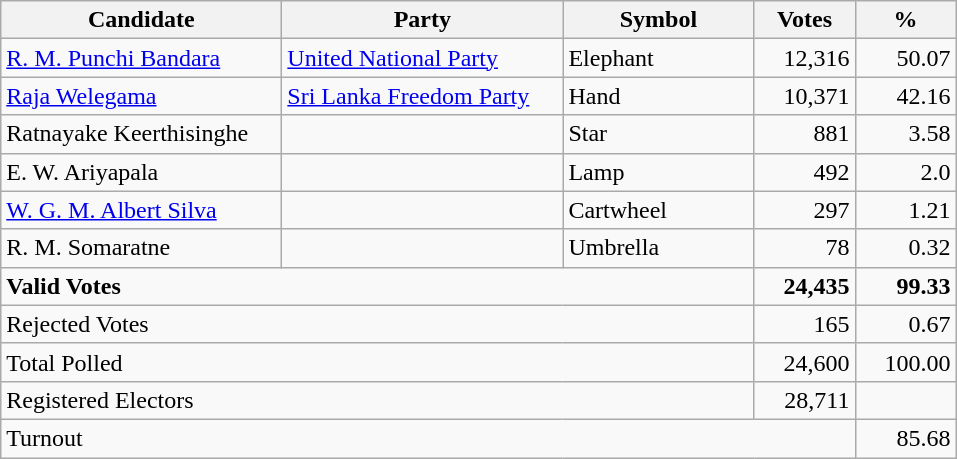<table class="wikitable" border="1" style="text-align:right;">
<tr>
<th align=left width="180">Candidate</th>
<th align=left width="180">Party</th>
<th align=left width="120">Symbol</th>
<th align=left width="60">Votes</th>
<th align=left width="60">%</th>
</tr>
<tr>
<td align=left><a href='#'>R. M. Punchi Bandara</a></td>
<td align=left><a href='#'>United National Party</a></td>
<td align=left>Elephant</td>
<td>12,316</td>
<td>50.07</td>
</tr>
<tr>
<td align=left><a href='#'>Raja Welegama</a></td>
<td align=left><a href='#'>Sri Lanka Freedom Party</a></td>
<td align=left>Hand</td>
<td>10,371</td>
<td>42.16</td>
</tr>
<tr>
<td align=left>Ratnayake Keerthisinghe</td>
<td align=left></td>
<td align=left>Star</td>
<td>881</td>
<td>3.58</td>
</tr>
<tr>
<td align=left>E. W. Ariyapala</td>
<td align=left></td>
<td align=left>Lamp</td>
<td>492</td>
<td>2.0</td>
</tr>
<tr>
<td align=left><a href='#'>W. G. M. Albert Silva</a></td>
<td align=left></td>
<td align=left>Cartwheel</td>
<td>297</td>
<td>1.21</td>
</tr>
<tr>
<td align=left>R. M. Somaratne</td>
<td align=left></td>
<td align=left>Umbrella</td>
<td>78</td>
<td>0.32</td>
</tr>
<tr>
<td align=left colspan=3><strong>Valid Votes</strong></td>
<td><strong>24,435</strong></td>
<td><strong>99.33</strong></td>
</tr>
<tr>
<td align=left colspan=3>Rejected Votes</td>
<td>165</td>
<td>0.67</td>
</tr>
<tr>
<td align=left colspan=3>Total Polled</td>
<td>24,600</td>
<td>100.00</td>
</tr>
<tr>
<td align=left colspan=3>Registered Electors</td>
<td>28,711</td>
<td></td>
</tr>
<tr>
<td align=left colspan=4>Turnout</td>
<td>85.68</td>
</tr>
</table>
